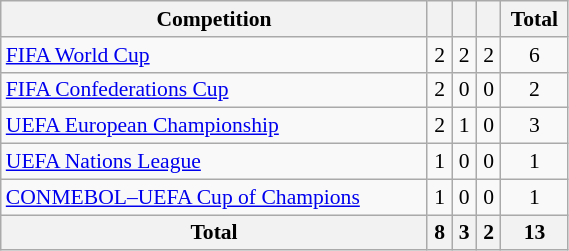<table class="wikitable" style="width:30%; font-size:90%; text-align:center;">
<tr>
<th>Competition</th>
<th></th>
<th></th>
<th></th>
<th>Total</th>
</tr>
<tr>
<td align=left><a href='#'>FIFA World Cup</a></td>
<td>2</td>
<td>2</td>
<td>2</td>
<td>6</td>
</tr>
<tr>
<td align="left"><a href='#'>FIFA Confederations Cup</a></td>
<td>2</td>
<td>0</td>
<td>0</td>
<td>2</td>
</tr>
<tr>
<td align=left><a href='#'>UEFA European Championship</a></td>
<td>2</td>
<td>1</td>
<td>0</td>
<td>3</td>
</tr>
<tr>
<td align=left><a href='#'>UEFA Nations League</a></td>
<td>1</td>
<td>0</td>
<td>0</td>
<td>1</td>
</tr>
<tr>
<td align="left"><a href='#'>CONMEBOL–UEFA Cup of Champions</a></td>
<td>1</td>
<td>0</td>
<td>0</td>
<td>1</td>
</tr>
<tr>
<th>Total</th>
<th>8</th>
<th>3</th>
<th>2</th>
<th>13</th>
</tr>
</table>
